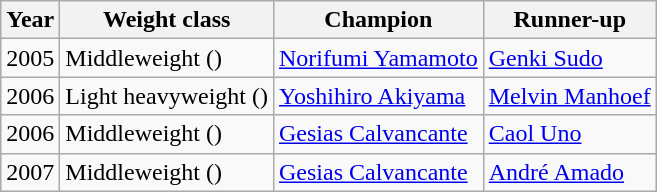<table class="wikitable">
<tr>
<th>Year</th>
<th>Weight class</th>
<th>Champion</th>
<th>Runner-up</th>
</tr>
<tr>
<td>2005</td>
<td>Middleweight ()</td>
<td> <a href='#'>Norifumi Yamamoto</a></td>
<td> <a href='#'>Genki Sudo</a></td>
</tr>
<tr>
<td>2006</td>
<td>Light heavyweight ()</td>
<td> <a href='#'>Yoshihiro Akiyama</a></td>
<td> <a href='#'>Melvin Manhoef</a></td>
</tr>
<tr>
<td>2006</td>
<td>Middleweight ()</td>
<td> <a href='#'>Gesias Calvancante</a></td>
<td> <a href='#'>Caol Uno</a></td>
</tr>
<tr>
<td>2007</td>
<td>Middleweight ()</td>
<td> <a href='#'>Gesias Calvancante</a></td>
<td> <a href='#'>André Amado</a></td>
</tr>
</table>
